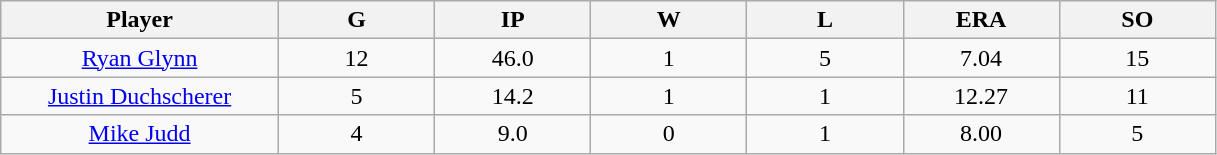<table class="wikitable sortable">
<tr>
<th bgcolor="#DDDDFF" width="16%">Player</th>
<th bgcolor="#DDDDFF" width="9%">G</th>
<th bgcolor="#DDDDFF" width="9%">IP</th>
<th bgcolor="#DDDDFF" width="9%">W</th>
<th bgcolor="#DDDDFF" width="9%">L</th>
<th bgcolor="#DDDDFF" width="9%">ERA</th>
<th bgcolor="#DDDDFF" width="9%">SO</th>
</tr>
<tr align=center>
<td><a href='#'>Ryan Glynn</a></td>
<td>12</td>
<td>46.0</td>
<td>1</td>
<td>5</td>
<td>7.04</td>
<td>15</td>
</tr>
<tr align=center>
<td><a href='#'>Justin Duchscherer</a></td>
<td>5</td>
<td>14.2</td>
<td>1</td>
<td>1</td>
<td>12.27</td>
<td>11</td>
</tr>
<tr align=center>
<td><a href='#'>Mike Judd</a></td>
<td>4</td>
<td>9.0</td>
<td>0</td>
<td>1</td>
<td>8.00</td>
<td>5</td>
</tr>
</table>
